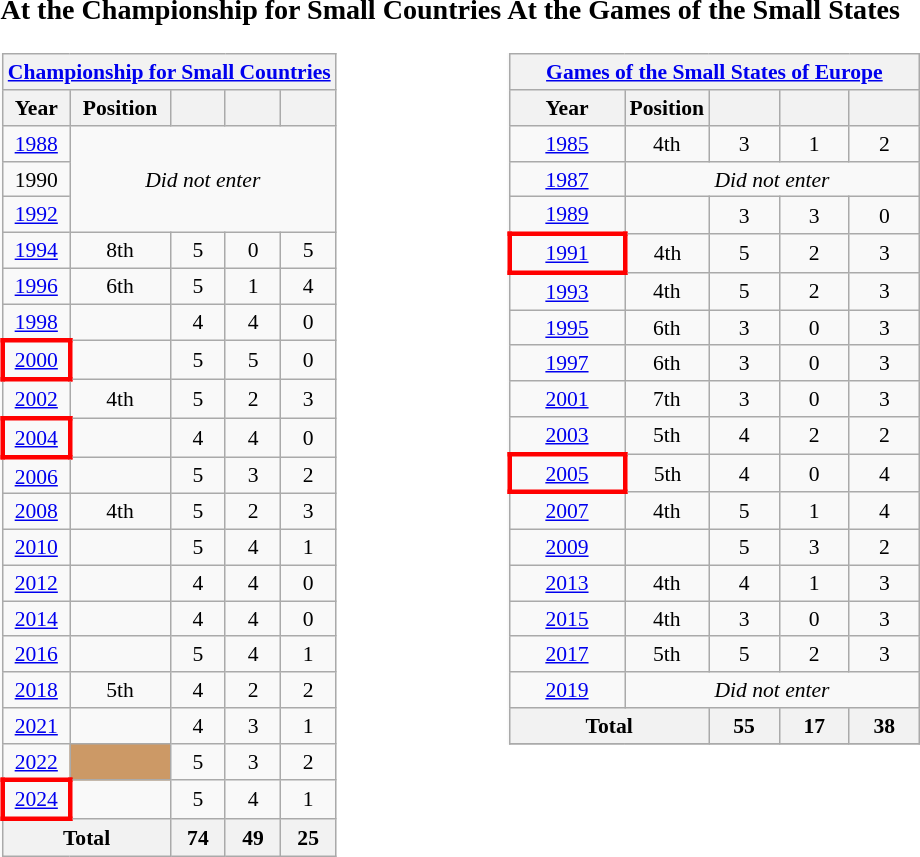<table>
<tr>
<td valign="top" width=0%><br><h3>At the Championship for Small Countries</h3><table class="wikitable" style="text-align: center;font-size:90%;">
<tr>
<th colspan=5><a href='#'>Championship for Small Countries</a></th>
</tr>
<tr>
<th>Year</th>
<th>Position</th>
<th width=30></th>
<th width=30></th>
<th width=30></th>
</tr>
<tr>
<td> <a href='#'>1988</a></td>
<td colspan=4 rowspan=3><em>Did not enter</em></td>
</tr>
<tr>
<td> 1990</td>
</tr>
<tr>
<td> <a href='#'>1992</a></td>
</tr>
<tr>
<td> <a href='#'>1994</a></td>
<td>8th</td>
<td>5</td>
<td>0</td>
<td>5</td>
</tr>
<tr>
<td> <a href='#'>1996</a></td>
<td>6th</td>
<td>5</td>
<td>1</td>
<td>4</td>
</tr>
<tr>
<td> <a href='#'>1998</a></td>
<td></td>
<td>4</td>
<td>4</td>
<td>0</td>
</tr>
<tr>
<td style="border: 3px solid red"> <a href='#'>2000</a></td>
<td></td>
<td>5</td>
<td>5</td>
<td>0</td>
</tr>
<tr>
<td> <a href='#'>2002</a></td>
<td>4th</td>
<td>5</td>
<td>2</td>
<td>3</td>
</tr>
<tr>
<td style="border: 3px solid red"> <a href='#'>2004</a></td>
<td></td>
<td>4</td>
<td>4</td>
<td>0</td>
</tr>
<tr>
<td> <a href='#'>2006</a></td>
<td></td>
<td>5</td>
<td>3</td>
<td>2</td>
</tr>
<tr>
<td> <a href='#'>2008</a></td>
<td>4th</td>
<td>5</td>
<td>2</td>
<td>3</td>
</tr>
<tr>
<td> <a href='#'>2010</a></td>
<td></td>
<td>5</td>
<td>4</td>
<td>1</td>
</tr>
<tr>
<td> <a href='#'>2012</a></td>
<td></td>
<td>4</td>
<td>4</td>
<td>0</td>
</tr>
<tr>
<td> <a href='#'>2014</a></td>
<td></td>
<td>4</td>
<td>4</td>
<td>0</td>
</tr>
<tr>
<td> <a href='#'>2016</a></td>
<td></td>
<td>5</td>
<td>4</td>
<td>1</td>
</tr>
<tr>
<td> <a href='#'>2018</a></td>
<td>5th</td>
<td>4</td>
<td>2</td>
<td>2</td>
</tr>
<tr>
<td> <a href='#'>2021</a></td>
<td></td>
<td>4</td>
<td>3</td>
<td>1</td>
</tr>
<tr>
<td> <a href='#'>2022</a></td>
<td bgcolor=#cc9966></td>
<td>5</td>
<td>3</td>
<td>2</td>
</tr>
<tr>
<td style="border: 3px solid red"> <a href='#'>2024</a></td>
<td></td>
<td>5</td>
<td>4</td>
<td>1</td>
</tr>
<tr>
<th colspan=2>Total</th>
<th>74</th>
<th>49</th>
<th>25</th>
</tr>
</table>
</td>
<td valign="top" width=0%><br><h3>At the Games of the Small States</h3><table class="wikitable" style="text-align: center;font-size:90%;">
<tr>
<th colspan=5><a href='#'>Games of the Small States of Europe</a></th>
</tr>
<tr>
<th width=70>Year</th>
<th>Position</th>
<th width=40></th>
<th width=40></th>
<th width=40></th>
</tr>
<tr>
<td> <a href='#'>1985</a></td>
<td>4th</td>
<td>3</td>
<td>1</td>
<td>2</td>
</tr>
<tr>
<td> <a href='#'>1987</a></td>
<td colspan=4><em>Did not enter</em></td>
</tr>
<tr>
<td> <a href='#'>1989</a></td>
<td></td>
<td>3</td>
<td>3</td>
<td>0</td>
</tr>
<tr>
<td style="border: 3px solid red"> <a href='#'>1991</a></td>
<td>4th</td>
<td>5</td>
<td>2</td>
<td>3</td>
</tr>
<tr>
<td> <a href='#'>1993</a></td>
<td>4th</td>
<td>5</td>
<td>2</td>
<td>3</td>
</tr>
<tr>
<td> <a href='#'>1995</a></td>
<td>6th</td>
<td>3</td>
<td>0</td>
<td>3</td>
</tr>
<tr>
<td> <a href='#'>1997</a></td>
<td>6th</td>
<td>3</td>
<td>0</td>
<td>3</td>
</tr>
<tr>
<td> <a href='#'>2001</a></td>
<td>7th</td>
<td>3</td>
<td>0</td>
<td>3</td>
</tr>
<tr>
<td> <a href='#'>2003</a></td>
<td>5th</td>
<td>4</td>
<td>2</td>
<td>2</td>
</tr>
<tr>
<td style="border: 3px solid red"> <a href='#'>2005</a></td>
<td>5th</td>
<td>4</td>
<td>0</td>
<td>4</td>
</tr>
<tr>
<td> <a href='#'>2007</a></td>
<td>4th</td>
<td>5</td>
<td>1</td>
<td>4</td>
</tr>
<tr>
<td> <a href='#'>2009</a></td>
<td></td>
<td>5</td>
<td>3</td>
<td>2</td>
</tr>
<tr>
<td> <a href='#'>2013</a></td>
<td>4th</td>
<td>4</td>
<td>1</td>
<td>3</td>
</tr>
<tr>
<td> <a href='#'>2015</a></td>
<td>4th</td>
<td>3</td>
<td>0</td>
<td>3</td>
</tr>
<tr>
<td> <a href='#'>2017</a></td>
<td>5th</td>
<td>5</td>
<td>2</td>
<td>3</td>
</tr>
<tr>
<td> <a href='#'>2019</a></td>
<td colspan=4><em>Did not enter</em></td>
</tr>
<tr>
<th colspan=2>Total</th>
<th>55</th>
<th>17</th>
<th>38</th>
</tr>
<tr>
</tr>
</table>
</td>
</tr>
</table>
